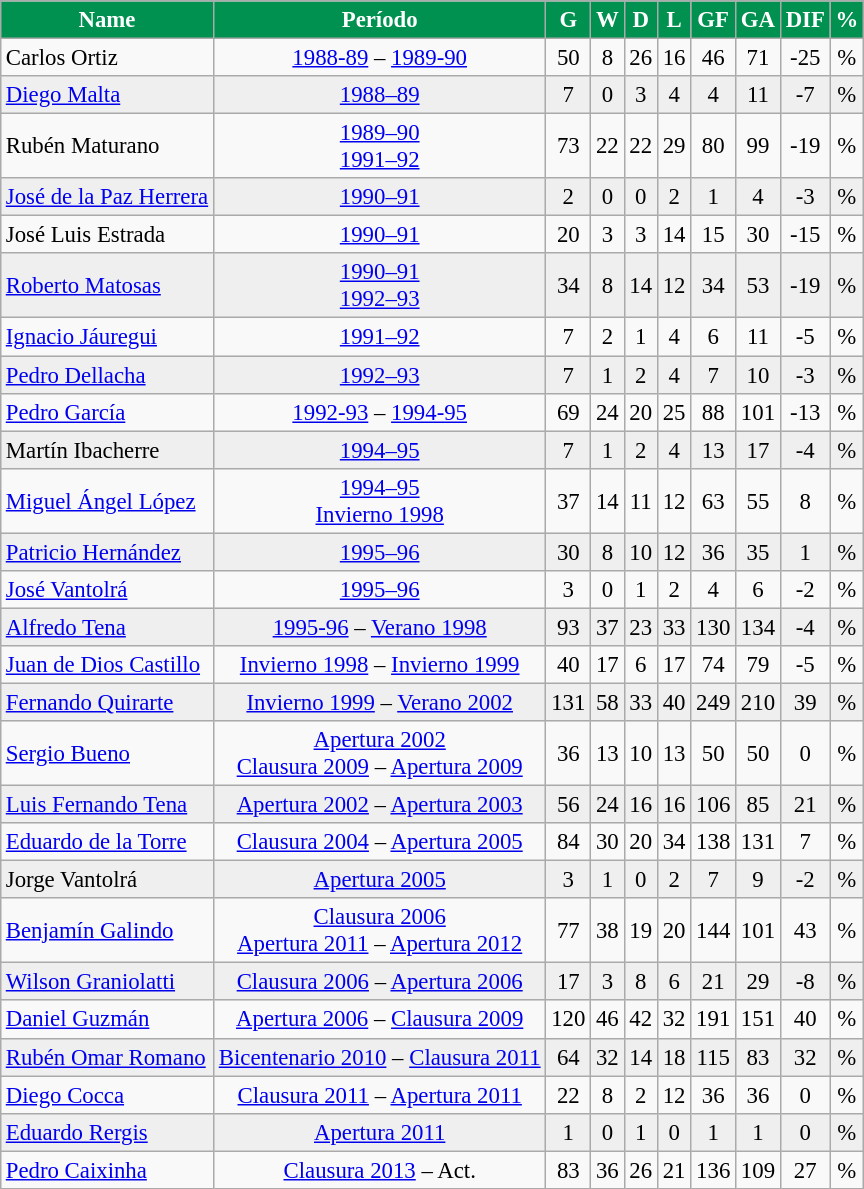<table class="wikitable" style="font-size: 95%; text-align: center; margin:auto;">
<tr style="color:#ffffff; background:#009150;" width=1000%>
<td><strong>Name</strong></td>
<td><strong>Período</strong></td>
<td><strong>G</strong></td>
<td><strong>W</strong></td>
<td><strong>D</strong></td>
<td><strong>L</strong></td>
<td><strong>GF</strong></td>
<td><strong>GA</strong></td>
<td><strong>DIF</strong></td>
<td><strong>%</strong></td>
</tr>
<tr>
<td align=left> Carlos Ortiz</td>
<td><a href='#'>1988-89</a> – <a href='#'>1989-90</a></td>
<td>50</td>
<td>8</td>
<td>26</td>
<td>16</td>
<td>46</td>
<td>71</td>
<td>-25</td>
<td>%</td>
</tr>
<tr bgcolor="#EFEFEF">
<td align=left> <a href='#'>Diego Malta</a></td>
<td><a href='#'>1988–89</a></td>
<td>7</td>
<td>0</td>
<td>3</td>
<td>4</td>
<td>4</td>
<td>11</td>
<td>-7</td>
<td>%</td>
</tr>
<tr>
<td align=left> Rubén Maturano</td>
<td><a href='#'>1989–90</a> <br> <a href='#'>1991–92</a></td>
<td>73</td>
<td>22</td>
<td>22</td>
<td>29</td>
<td>80</td>
<td>99</td>
<td>-19</td>
<td>%</td>
</tr>
<tr bgcolor="#EFEFEF">
<td align=left> <a href='#'>José de la Paz Herrera</a></td>
<td><a href='#'>1990–91</a></td>
<td>2</td>
<td>0</td>
<td>0</td>
<td>2</td>
<td>1</td>
<td>4</td>
<td>-3</td>
<td>%</td>
</tr>
<tr>
<td align=left> José Luis Estrada</td>
<td><a href='#'>1990–91</a></td>
<td>20</td>
<td>3</td>
<td>3</td>
<td>14</td>
<td>15</td>
<td>30</td>
<td>-15</td>
<td>%</td>
</tr>
<tr bgcolor="#EFEFEF">
<td align=left> <a href='#'>Roberto Matosas</a></td>
<td><a href='#'>1990–91</a> <br> <a href='#'>1992–93</a></td>
<td>34</td>
<td>8</td>
<td>14</td>
<td>12</td>
<td>34</td>
<td>53</td>
<td>-19</td>
<td>%</td>
</tr>
<tr>
<td align=left> <a href='#'>Ignacio Jáuregui</a></td>
<td><a href='#'>1991–92</a></td>
<td>7</td>
<td>2</td>
<td>1</td>
<td>4</td>
<td>6</td>
<td>11</td>
<td>-5</td>
<td>%</td>
</tr>
<tr bgcolor="#EFEFEF">
<td align=left> <a href='#'>Pedro Dellacha</a></td>
<td><a href='#'>1992–93</a></td>
<td>7</td>
<td>1</td>
<td>2</td>
<td>4</td>
<td>7</td>
<td>10</td>
<td>-3</td>
<td>%</td>
</tr>
<tr>
<td align=left> <a href='#'>Pedro García</a></td>
<td><a href='#'>1992-93</a> – <a href='#'>1994-95</a></td>
<td>69</td>
<td>24</td>
<td>20</td>
<td>25</td>
<td>88</td>
<td>101</td>
<td>-13</td>
<td>%</td>
</tr>
<tr bgcolor="#EFEFEF">
<td align=left> Martín Ibacherre</td>
<td><a href='#'>1994–95</a></td>
<td>7</td>
<td>1</td>
<td>2</td>
<td>4</td>
<td>13</td>
<td>17</td>
<td>-4</td>
<td>%</td>
</tr>
<tr>
<td align=left> <a href='#'>Miguel Ángel López</a></td>
<td><a href='#'>1994–95</a> <br> <a href='#'>Invierno 1998</a></td>
<td>37</td>
<td>14</td>
<td>11</td>
<td>12</td>
<td>63</td>
<td>55</td>
<td>8</td>
<td>%</td>
</tr>
<tr bgcolor="#EFEFEF">
<td align=left> <a href='#'>Patricio Hernández</a></td>
<td><a href='#'>1995–96</a></td>
<td>30</td>
<td>8</td>
<td>10</td>
<td>12</td>
<td>36</td>
<td>35</td>
<td>1</td>
<td>%</td>
</tr>
<tr>
<td align=left> <a href='#'>José Vantolrá</a></td>
<td><a href='#'>1995–96</a></td>
<td>3</td>
<td>0</td>
<td>1</td>
<td>2</td>
<td>4</td>
<td>6</td>
<td>-2</td>
<td>%</td>
</tr>
<tr bgcolor="#EFEFEF">
<td align=left> <a href='#'>Alfredo Tena</a></td>
<td><a href='#'>1995-96</a> – <a href='#'>Verano 1998</a></td>
<td>93</td>
<td>37</td>
<td>23</td>
<td>33</td>
<td>130</td>
<td>134</td>
<td>-4</td>
<td>%</td>
</tr>
<tr>
<td align=left> <a href='#'>Juan de Dios Castillo</a></td>
<td><a href='#'>Invierno 1998</a> – <a href='#'>Invierno 1999</a></td>
<td>40</td>
<td>17</td>
<td>6</td>
<td>17</td>
<td>74</td>
<td>79</td>
<td>-5</td>
<td>%</td>
</tr>
<tr bgcolor="#EFEFEF">
<td align=left> <a href='#'>Fernando Quirarte</a></td>
<td><a href='#'>Invierno 1999</a> – <a href='#'>Verano 2002</a></td>
<td>131</td>
<td>58</td>
<td>33</td>
<td>40</td>
<td>249</td>
<td>210</td>
<td>39</td>
<td>%</td>
</tr>
<tr>
<td align=left> <a href='#'>Sergio Bueno</a></td>
<td><a href='#'>Apertura 2002</a> <br> <a href='#'>Clausura 2009</a> – <a href='#'>Apertura 2009</a></td>
<td>36</td>
<td>13</td>
<td>10</td>
<td>13</td>
<td>50</td>
<td>50</td>
<td>0</td>
<td>%</td>
</tr>
<tr bgcolor="#EFEFEF">
<td align=left> <a href='#'>Luis Fernando Tena</a></td>
<td><a href='#'>Apertura 2002</a> – <a href='#'>Apertura 2003</a></td>
<td>56</td>
<td>24</td>
<td>16</td>
<td>16</td>
<td>106</td>
<td>85</td>
<td>21</td>
<td>%</td>
</tr>
<tr>
<td align=left> <a href='#'>Eduardo de la Torre</a></td>
<td><a href='#'>Clausura 2004</a> – <a href='#'>Apertura 2005</a></td>
<td>84</td>
<td>30</td>
<td>20</td>
<td>34</td>
<td>138</td>
<td>131</td>
<td>7</td>
<td>%</td>
</tr>
<tr bgcolor="#EFEFEF">
<td align=left> Jorge Vantolrá</td>
<td><a href='#'>Apertura 2005</a></td>
<td>3</td>
<td>1</td>
<td>0</td>
<td>2</td>
<td>7</td>
<td>9</td>
<td>-2</td>
<td>%</td>
</tr>
<tr>
<td align=left> <a href='#'>Benjamín Galindo</a></td>
<td><a href='#'>Clausura 2006</a> <br> <a href='#'>Apertura 2011</a> – <a href='#'>Apertura 2012</a></td>
<td>77</td>
<td>38</td>
<td>19</td>
<td>20</td>
<td>144</td>
<td>101</td>
<td>43</td>
<td>%</td>
</tr>
<tr bgcolor="#EFEFEF">
<td align=left> <a href='#'>Wilson Graniolatti</a></td>
<td><a href='#'>Clausura 2006</a> – <a href='#'>Apertura 2006</a></td>
<td>17</td>
<td>3</td>
<td>8</td>
<td>6</td>
<td>21</td>
<td>29</td>
<td>-8</td>
<td>%</td>
</tr>
<tr>
<td align=left> <a href='#'>Daniel Guzmán</a></td>
<td><a href='#'>Apertura 2006</a> – <a href='#'>Clausura 2009</a></td>
<td>120</td>
<td>46</td>
<td>42</td>
<td>32</td>
<td>191</td>
<td>151</td>
<td>40</td>
<td>%</td>
</tr>
<tr bgcolor="#EFEFEF">
<td align=left> <a href='#'>Rubén Omar Romano</a></td>
<td><a href='#'>Bicentenario 2010</a> – <a href='#'>Clausura 2011</a></td>
<td>64</td>
<td>32</td>
<td>14</td>
<td>18</td>
<td>115</td>
<td>83</td>
<td>32</td>
<td>%</td>
</tr>
<tr>
<td align=left> <a href='#'>Diego Cocca</a></td>
<td><a href='#'>Clausura 2011</a> – <a href='#'>Apertura 2011</a></td>
<td>22</td>
<td>8</td>
<td>2</td>
<td>12</td>
<td>36</td>
<td>36</td>
<td>0</td>
<td>%</td>
</tr>
<tr bgcolor="#EFEFEF">
<td align=left> <a href='#'>Eduardo Rergis</a></td>
<td><a href='#'>Apertura 2011</a></td>
<td>1</td>
<td>0</td>
<td>1</td>
<td>0</td>
<td>1</td>
<td>1</td>
<td>0</td>
<td>%</td>
</tr>
<tr>
<td align=left> <a href='#'>Pedro Caixinha</a></td>
<td><a href='#'>Clausura 2013</a> – Act.</td>
<td>83</td>
<td>36</td>
<td>26</td>
<td>21</td>
<td>136</td>
<td>109</td>
<td>27</td>
<td>%</td>
</tr>
</table>
